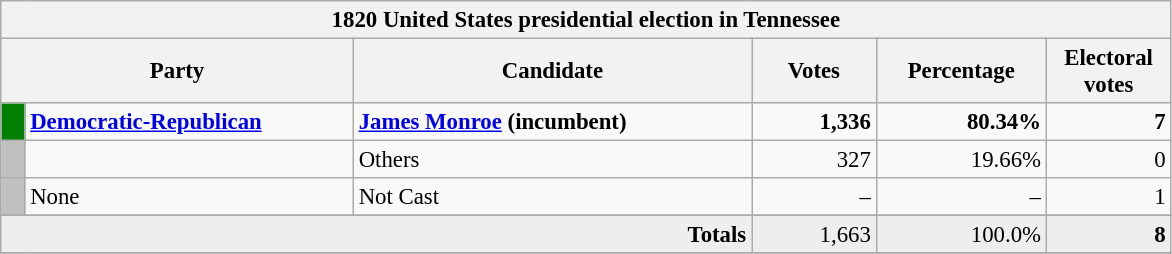<table class="wikitable" style="font-size: 95%;">
<tr>
<th colspan="6">1820 United States presidential election in Tennessee</th>
</tr>
<tr>
<th colspan="2" style="width: 15em">Party</th>
<th style="width: 17em">Candidate</th>
<th style="width: 5em">Votes</th>
<th style="width: 7em">Percentage</th>
<th style="width: 5em">Electoral votes</th>
</tr>
<tr>
<th style="background-color:#008000; width: 3px"></th>
<td style="width: 130px"><strong><a href='#'>Democratic-Republican</a></strong></td>
<td><strong><a href='#'>James Monroe</a> (incumbent)</strong></td>
<td align="right"><strong>1,336</strong></td>
<td align="right"><strong>80.34%</strong></td>
<td align="right"><strong>7</strong></td>
</tr>
<tr>
<th style="background-color:#c0c0c0; width: 3px"></th>
<td style="width: 130px"></td>
<td>Others</td>
<td align="right">327</td>
<td align="right">19.66%</td>
<td align="right">0</td>
</tr>
<tr>
<th style="background-color:#c0c0c0; width: 3px"></th>
<td style="width: 130px">None</td>
<td>Not Cast</td>
<td align="right">–</td>
<td align="right">–</td>
<td align="right">1</td>
</tr>
<tr>
</tr>
<tr bgcolor="#EEEEEE">
<td colspan="3" align="right"><strong>Totals</strong></td>
<td align="right">1,663</td>
<td align="right">100.0%</td>
<td align="right"><strong>8</strong></td>
</tr>
<tr>
</tr>
</table>
